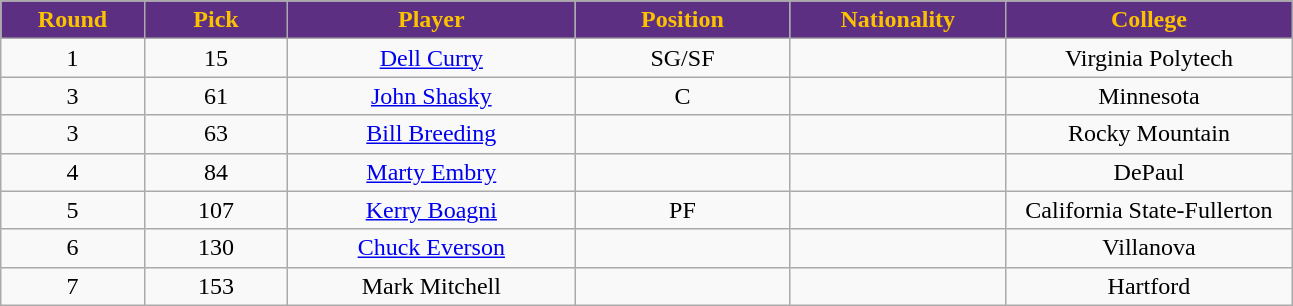<table class="wikitable sortable sortable">
<tr>
<th style="background:#5C2F83; color:#FCC200" width="10%">Round</th>
<th style="background:#5C2F83; color:#FCC200" width="10%">Pick</th>
<th style="background:#5C2F83; color:#FCC200" width="20%">Player</th>
<th style="background:#5C2F83; color:#FCC200" width="15%">Position</th>
<th style="background:#5C2F83; color:#FCC200" width="15%">Nationality</th>
<th style="background:#5C2F83; color:#FCC200" width="20%">College</th>
</tr>
<tr style="text-align: center">
<td>1</td>
<td>15</td>
<td><a href='#'>Dell Curry</a></td>
<td>SG/SF</td>
<td></td>
<td>Virginia Polytech</td>
</tr>
<tr style="text-align: center">
<td>3</td>
<td>61</td>
<td><a href='#'>John Shasky</a></td>
<td>C</td>
<td></td>
<td>Minnesota</td>
</tr>
<tr style="text-align: center">
<td>3</td>
<td>63</td>
<td><a href='#'>Bill Breeding</a></td>
<td></td>
<td></td>
<td>Rocky Mountain</td>
</tr>
<tr style="text-align: center">
<td>4</td>
<td>84</td>
<td><a href='#'>Marty Embry</a></td>
<td></td>
<td></td>
<td>DePaul</td>
</tr>
<tr style="text-align: center">
<td>5</td>
<td>107</td>
<td><a href='#'>Kerry Boagni</a></td>
<td>PF</td>
<td></td>
<td>California State-Fullerton</td>
</tr>
<tr style="text-align: center">
<td>6</td>
<td>130</td>
<td><a href='#'>Chuck Everson</a></td>
<td></td>
<td></td>
<td>Villanova</td>
</tr>
<tr style="text-align: center">
<td>7</td>
<td>153</td>
<td>Mark Mitchell</td>
<td></td>
<td></td>
<td>Hartford</td>
</tr>
</table>
